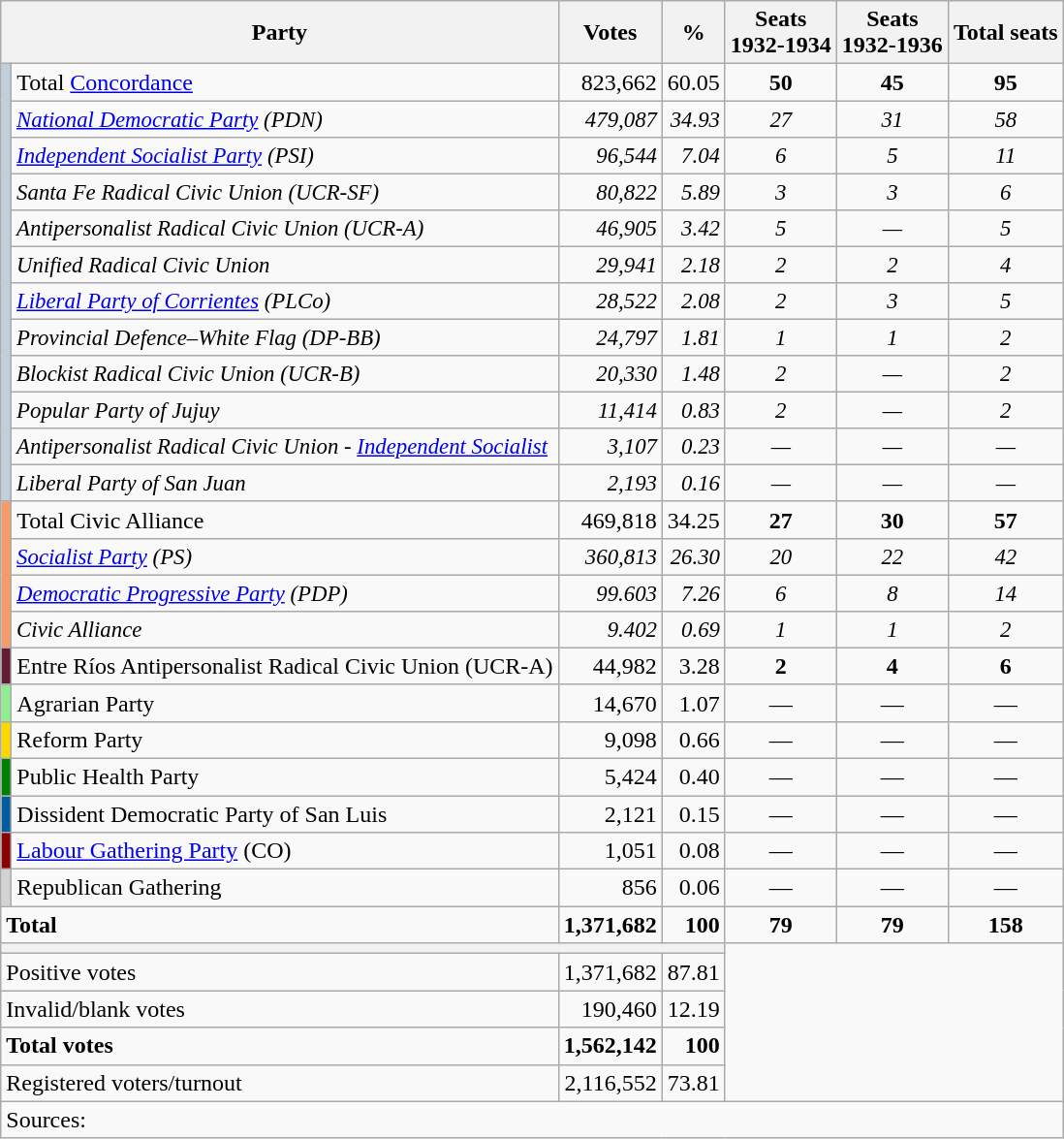<table class="wikitable" style="text-align:right;">
<tr>
<th colspan=2>Party</th>
<th>Votes</th>
<th>%</th>
<th>Seats<br>1932-1934</th>
<th>Seats<br>1932-1936</th>
<th>Total seats</th>
</tr>
<tr>
<td bgcolor=#bfd0da rowspan=12></td>
<td align=left>Total <a href='#'>Concordance</a></td>
<td>823,662</td>
<td>60.05</td>
<td align=center><strong>50</strong></td>
<td align=center><strong>45</strong></td>
<td align=center><strong>95</strong></td>
</tr>
<tr style="font-size: 95%; font-style: italic">
<td align=left><span><a href='#'>National Democratic Party</a> (PDN)</span></td>
<td>479,087</td>
<td>34.93</td>
<td align=center>27</td>
<td align=center>31</td>
<td align=center>58</td>
</tr>
<tr style="font-size: 95%; font-style: italic">
<td align=left><span><a href='#'>Independent Socialist Party</a> (PSI)</span></td>
<td>96,544</td>
<td>7.04</td>
<td align=center>6</td>
<td align=center>5</td>
<td align=center>11</td>
</tr>
<tr style="font-size: 95%; font-style: italic">
<td align=left><span>Santa Fe Radical Civic Union (UCR-SF)</span></td>
<td>80,822</td>
<td>5.89</td>
<td align=center>3</td>
<td align=center>3</td>
<td align=center>6</td>
</tr>
<tr style="font-size: 95%; font-style: italic">
<td align=left><span>Antipersonalist Radical Civic Union (UCR-A)</span></td>
<td>46,905</td>
<td>3.42</td>
<td align=center>5</td>
<td align=center>—</td>
<td align=center>5</td>
</tr>
<tr style="font-size: 95%; font-style: italic">
<td align=left><span>Unified Radical Civic Union</span></td>
<td>29,941</td>
<td>2.18</td>
<td align=center>2</td>
<td align=center>2</td>
<td align=center>4</td>
</tr>
<tr style="font-size: 95%; font-style: italic">
<td align=left><span><a href='#'>Liberal Party of Corrientes</a> (PLCo)</span></td>
<td>28,522</td>
<td>2.08</td>
<td align=center>2</td>
<td align=center>3</td>
<td align=center>5</td>
</tr>
<tr style="font-size: 95%; font-style: italic">
<td align=left><span>Provincial Defence–White Flag (DP-BB)</span></td>
<td>24,797</td>
<td>1.81</td>
<td align=center>1</td>
<td align=center>1</td>
<td align=center>2</td>
</tr>
<tr style="font-size: 95%; font-style: italic">
<td align=left><span>Blockist Radical Civic Union (UCR-B)</span></td>
<td>20,330</td>
<td>1.48</td>
<td align=center>2</td>
<td align=center>—</td>
<td align=center>2</td>
</tr>
<tr style="font-size: 95%; font-style: italic">
<td align=left><span>Popular Party of Jujuy</span></td>
<td>11,414</td>
<td>0.83</td>
<td align=center>2</td>
<td align=center>—</td>
<td align=center>2</td>
</tr>
<tr style="font-size: 95%; font-style: italic">
<td align=left><span>Antipersonalist Radical Civic Union - <a href='#'>Independent Socialist</a></span></td>
<td>3,107</td>
<td>0.23</td>
<td align=center>—</td>
<td align=center>—</td>
<td align=center>—</td>
</tr>
<tr style="font-size: 95%; font-style: italic">
<td align=left><span>Liberal Party of San Juan</span></td>
<td>2,193</td>
<td>0.16</td>
<td align=center>—</td>
<td align=center>—</td>
<td align=center>—</td>
</tr>
<tr>
<td bgcolor=#F69A69 rowspan=4></td>
<td align=left>Total Civic Alliance</td>
<td>469,818</td>
<td>34.25</td>
<td align=center><strong>27</strong></td>
<td align=center><strong>30</strong></td>
<td align=center><strong>57</strong></td>
</tr>
<tr style="font-size: 95%; font-style: italic">
<td align=left><span><a href='#'>Socialist Party</a> (PS)</span></td>
<td>360,813</td>
<td>26.30</td>
<td align=center>20</td>
<td align=center>22</td>
<td align=center>42</td>
</tr>
<tr style="font-size: 95%; font-style: italic">
<td align=left><span><a href='#'>Democratic Progressive Party</a> (PDP)</span></td>
<td>99.603</td>
<td>7.26</td>
<td align=center>6</td>
<td align=center>8</td>
<td align=center>14</td>
</tr>
<tr style="font-size: 95%; font-style: italic">
<td align=left><span>Civic Alliance</span></td>
<td>9.402</td>
<td>0.69</td>
<td align=center>1</td>
<td align=center>1</td>
<td align=center>2</td>
</tr>
<tr>
<td bgcolor=#641C34></td>
<td align=left>Entre Ríos Antipersonalist Radical Civic Union (UCR-A)</td>
<td>44,982</td>
<td>3.28</td>
<td align=center><strong>2</strong></td>
<td align=center><strong>4</strong></td>
<td align=center><strong>6</strong></td>
</tr>
<tr>
<td bgcolor=lightgreen></td>
<td align=left>Agrarian Party</td>
<td>14,670</td>
<td>1.07</td>
<td align=center>—</td>
<td align=center>—</td>
<td align=center>—</td>
</tr>
<tr>
<td bgcolor=gold></td>
<td align=left>Reform Party</td>
<td>9,098</td>
<td>0.66</td>
<td align=center>—</td>
<td align=center>—</td>
<td align=center>—</td>
</tr>
<tr>
<td bgcolor=#008000></td>
<td align=left>Public Health Party</td>
<td>5,424</td>
<td>0.40</td>
<td align=center>—</td>
<td align=center>—</td>
<td align=center>—</td>
</tr>
<tr>
<td bgcolor=#005C9E></td>
<td align=left>Dissident Democratic Party of San Luis</td>
<td>2,121</td>
<td>0.15</td>
<td align=center>—</td>
<td align=center>—</td>
<td align=center>—</td>
</tr>
<tr>
<td bgcolor=darkred></td>
<td align=left><a href='#'>Labour Gathering Party</a> (CO)</td>
<td>1,051</td>
<td>0.08</td>
<td align=center>—</td>
<td align=center>—</td>
<td align=center>—</td>
</tr>
<tr>
<td bgcolor=lightgrey></td>
<td align=left>Republican Gathering</td>
<td>856</td>
<td>0.06</td>
<td align=center>—</td>
<td align=center>—</td>
<td align=center>—</td>
</tr>
<tr style="font-weight:bold">
<td colspan=2 align=left>Total</td>
<td>1,371,682</td>
<td>100</td>
<td align=center><strong>79</strong></td>
<td align=center><strong>79</strong></td>
<td align=center><strong>158</strong></td>
</tr>
<tr>
<th colspan=4></th>
<td rowspan=5 colspan=3></td>
</tr>
<tr>
<td align=left colspan=2>Positive votes</td>
<td>1,371,682</td>
<td>87.81</td>
</tr>
<tr>
<td align=left colspan=2>Invalid/blank votes</td>
<td>190,460</td>
<td>12.19</td>
</tr>
<tr style="font-weight:bold">
<td align=left colspan=2>Total votes</td>
<td>1,562,142</td>
<td>100</td>
</tr>
<tr>
<td align=left colspan=2>Registered voters/turnout</td>
<td>2,116,552</td>
<td>73.81</td>
</tr>
<tr>
<td colspan=7 align=left>Sources:</td>
</tr>
</table>
